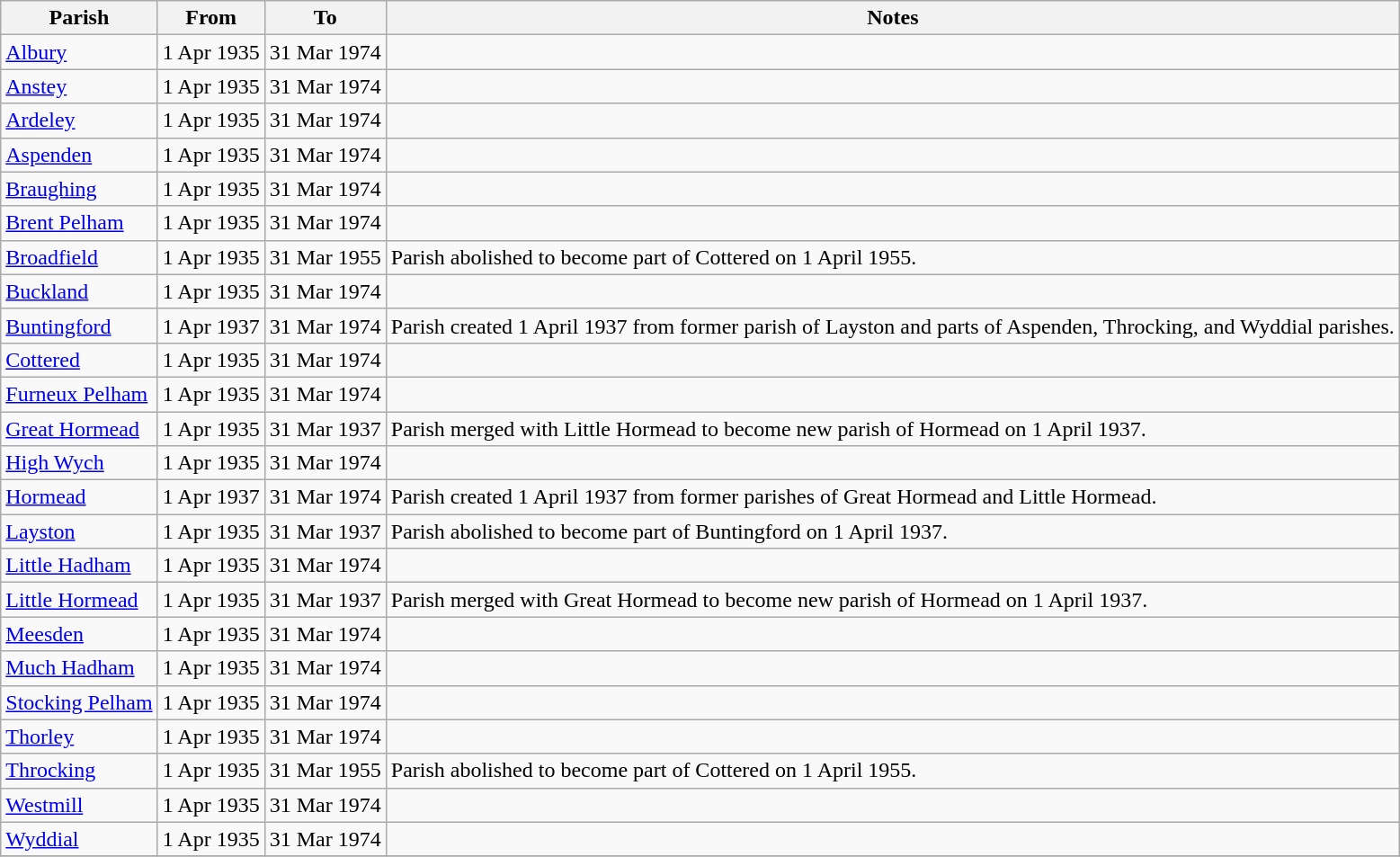<table class="wikitable sortable">
<tr>
<th>Parish</th>
<th>From</th>
<th>To</th>
<th class="unsortable">Notes</th>
</tr>
<tr>
<td><a href='#'>Albury</a></td>
<td>1 Apr 1935</td>
<td>31 Mar 1974</td>
<td></td>
</tr>
<tr>
<td><a href='#'>Anstey</a></td>
<td>1 Apr 1935</td>
<td>31 Mar 1974</td>
<td></td>
</tr>
<tr>
<td><a href='#'>Ardeley</a></td>
<td>1 Apr 1935</td>
<td>31 Mar 1974</td>
<td></td>
</tr>
<tr>
<td><a href='#'>Aspenden</a></td>
<td>1 Apr 1935</td>
<td>31 Mar 1974</td>
<td></td>
</tr>
<tr>
<td><a href='#'>Braughing</a></td>
<td>1 Apr 1935</td>
<td>31 Mar 1974</td>
<td></td>
</tr>
<tr>
<td><a href='#'>Brent Pelham</a></td>
<td>1 Apr 1935</td>
<td>31 Mar 1974</td>
<td></td>
</tr>
<tr>
<td><a href='#'>Broadfield</a></td>
<td>1 Apr 1935</td>
<td>31 Mar 1955</td>
<td>Parish abolished to become part of Cottered on 1 April 1955.</td>
</tr>
<tr>
<td><a href='#'>Buckland</a></td>
<td>1 Apr 1935</td>
<td>31 Mar 1974</td>
<td></td>
</tr>
<tr>
<td><a href='#'>Buntingford</a></td>
<td>1 Apr 1937</td>
<td>31 Mar 1974</td>
<td>Parish created 1 April 1937 from former parish of Layston and parts of Aspenden, Throcking, and Wyddial parishes.</td>
</tr>
<tr>
<td><a href='#'>Cottered</a></td>
<td>1 Apr 1935</td>
<td>31 Mar 1974</td>
<td></td>
</tr>
<tr>
<td><a href='#'>Furneux Pelham</a></td>
<td>1 Apr 1935</td>
<td>31 Mar 1974</td>
<td></td>
</tr>
<tr>
<td><a href='#'>Great Hormead</a></td>
<td>1 Apr 1935</td>
<td>31 Mar 1937</td>
<td>Parish merged with Little Hormead to become new parish of Hormead on 1 April 1937.</td>
</tr>
<tr>
<td><a href='#'>High Wych</a></td>
<td>1 Apr 1935</td>
<td>31 Mar 1974</td>
<td></td>
</tr>
<tr>
<td><a href='#'>Hormead</a></td>
<td>1 Apr 1937</td>
<td>31 Mar 1974</td>
<td>Parish created 1 April 1937 from former parishes of Great Hormead and Little Hormead.</td>
</tr>
<tr>
<td><a href='#'>Layston</a></td>
<td>1 Apr 1935</td>
<td>31 Mar 1937</td>
<td>Parish abolished to become part of Buntingford on 1 April 1937.</td>
</tr>
<tr>
<td><a href='#'>Little Hadham</a></td>
<td>1 Apr 1935</td>
<td>31 Mar 1974</td>
<td></td>
</tr>
<tr>
<td><a href='#'>Little Hormead</a></td>
<td>1 Apr 1935</td>
<td>31 Mar 1937</td>
<td>Parish merged with Great Hormead to become new parish of Hormead on 1 April 1937.</td>
</tr>
<tr>
<td><a href='#'>Meesden</a></td>
<td>1 Apr 1935</td>
<td>31 Mar 1974</td>
<td></td>
</tr>
<tr>
<td><a href='#'>Much Hadham</a></td>
<td>1 Apr 1935</td>
<td>31 Mar 1974</td>
<td></td>
</tr>
<tr>
<td><a href='#'>Stocking Pelham</a></td>
<td>1 Apr 1935</td>
<td>31 Mar 1974</td>
<td></td>
</tr>
<tr>
<td><a href='#'>Thorley</a></td>
<td>1 Apr 1935</td>
<td>31 Mar 1974</td>
<td></td>
</tr>
<tr>
<td><a href='#'>Throcking</a></td>
<td>1 Apr 1935</td>
<td>31 Mar 1955</td>
<td>Parish abolished to become part of Cottered on 1 April 1955.</td>
</tr>
<tr>
<td><a href='#'>Westmill</a></td>
<td>1 Apr 1935</td>
<td>31 Mar 1974</td>
<td></td>
</tr>
<tr>
<td><a href='#'>Wyddial</a></td>
<td>1 Apr 1935</td>
<td>31 Mar 1974</td>
<td></td>
</tr>
<tr>
</tr>
</table>
